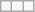<table class="wikitable center">
<tr>
<td></td>
<td></td>
<td></td>
</tr>
</table>
